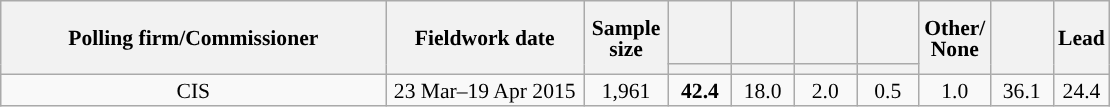<table class="wikitable collapsible collapsed" style="text-align:center; font-size:90%; line-height:14px;">
<tr style="height:42px;">
<th style="width:250px;" rowspan="2">Polling firm/Commissioner</th>
<th style="width:125px;" rowspan="2">Fieldwork date</th>
<th style="width:50px;" rowspan="2">Sample size</th>
<th style="width:35px;"></th>
<th style="width:35px;"></th>
<th style="width:35px;"></th>
<th style="width:35px;"></th>
<th style="width:35px;" rowspan="2">Other/<br>None</th>
<th style="width:35px;" rowspan="2"></th>
<th style="width:30px;" rowspan="2">Lead</th>
</tr>
<tr>
<th style="color:inherit;background:"></th>
<th style="color:inherit;background:"></th>
<th style="color:inherit;background:"></th>
<th style="color:inherit;background:"></th>
</tr>
<tr>
<td>CIS</td>
<td>23 Mar–19 Apr 2015</td>
<td>1,961</td>
<td><strong>42.4</strong></td>
<td>18.0</td>
<td>2.0</td>
<td>0.5</td>
<td>1.0</td>
<td>36.1</td>
<td style="background:">24.4</td>
</tr>
</table>
